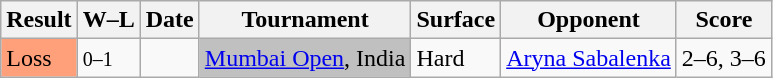<table class="sortable wikitable">
<tr>
<th>Result</th>
<th class="unsortable">W–L</th>
<th>Date</th>
<th>Tournament</th>
<th>Surface</th>
<th>Opponent</th>
<th class="unsortable">Score</th>
</tr>
<tr>
<td bgcolor=FFA07A>Loss</td>
<td><small>0–1</small></td>
<td><a href='#'></a></td>
<td bgcolor=silver><a href='#'>Mumbai Open</a>, India</td>
<td>Hard</td>
<td> <a href='#'>Aryna Sabalenka</a></td>
<td>2–6, 3–6</td>
</tr>
</table>
